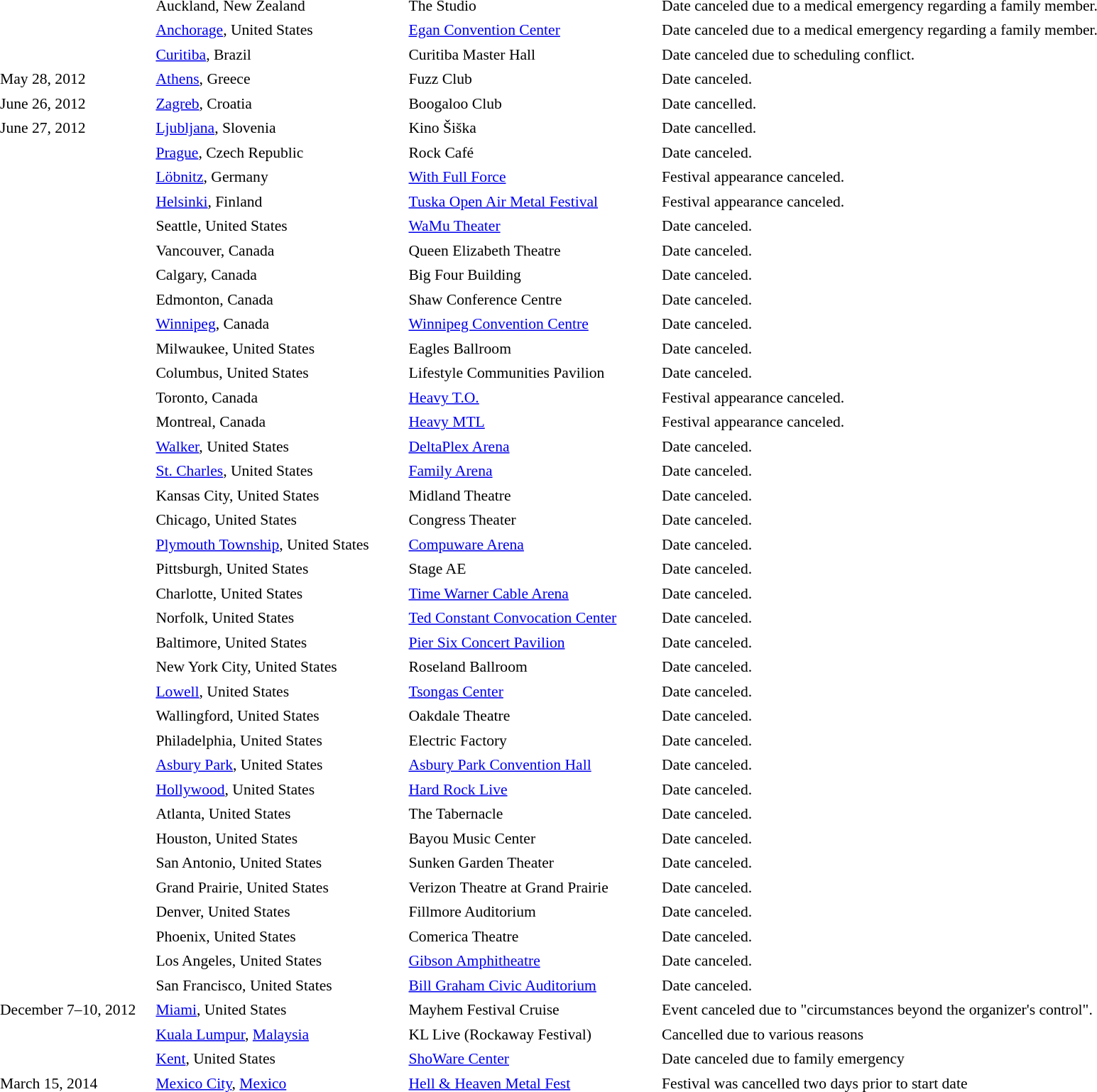<table cellpadding="2" style="border:0 solid darkgrey; font-size:90%">
<tr>
<th style="width:150px;"></th>
<th style="width:250px;"></th>
<th style="width:250px;"></th>
<th style="width:700px;"></th>
</tr>
<tr>
<td></td>
<td>Auckland, New Zealand</td>
<td>The Studio</td>
<td>Date canceled due to a medical emergency regarding a family member.</td>
</tr>
<tr>
<td></td>
<td><a href='#'>Anchorage</a>, United States</td>
<td><a href='#'>Egan Convention Center</a></td>
<td>Date canceled due to a medical emergency regarding a family member.</td>
</tr>
<tr>
<td></td>
<td><a href='#'>Curitiba</a>, Brazil</td>
<td>Curitiba Master Hall</td>
<td>Date canceled due to scheduling conflict.</td>
</tr>
<tr>
<td>May 28, 2012</td>
<td><a href='#'>Athens</a>, Greece</td>
<td>Fuzz Club</td>
<td>Date canceled.</td>
</tr>
<tr>
<td>June 26, 2012</td>
<td><a href='#'>Zagreb</a>, Croatia</td>
<td>Boogaloo Club</td>
<td>Date cancelled.</td>
</tr>
<tr>
<td>June 27, 2012</td>
<td><a href='#'>Ljubljana</a>, Slovenia</td>
<td>Kino Šiška</td>
<td>Date cancelled.</td>
</tr>
<tr>
<td></td>
<td><a href='#'>Prague</a>, Czech Republic</td>
<td>Rock Café</td>
<td>Date canceled.</td>
</tr>
<tr>
<td></td>
<td><a href='#'>Löbnitz</a>, Germany</td>
<td><a href='#'>With Full Force</a></td>
<td>Festival appearance canceled.</td>
</tr>
<tr>
<td></td>
<td><a href='#'>Helsinki</a>, Finland</td>
<td><a href='#'>Tuska Open Air Metal Festival</a></td>
<td>Festival appearance canceled.</td>
</tr>
<tr>
<td></td>
<td>Seattle, United States</td>
<td><a href='#'>WaMu Theater</a></td>
<td>Date canceled.</td>
</tr>
<tr>
<td></td>
<td>Vancouver, Canada</td>
<td>Queen Elizabeth Theatre</td>
<td>Date canceled.</td>
</tr>
<tr>
<td></td>
<td>Calgary, Canada</td>
<td>Big Four Building</td>
<td>Date canceled.</td>
</tr>
<tr>
<td></td>
<td>Edmonton, Canada</td>
<td>Shaw Conference Centre</td>
<td>Date canceled.</td>
</tr>
<tr>
<td></td>
<td><a href='#'>Winnipeg</a>, Canada</td>
<td><a href='#'>Winnipeg Convention Centre</a></td>
<td>Date canceled.</td>
</tr>
<tr>
<td></td>
<td>Milwaukee, United States</td>
<td>Eagles Ballroom</td>
<td>Date canceled.</td>
</tr>
<tr>
<td></td>
<td>Columbus, United States</td>
<td>Lifestyle Communities Pavilion</td>
<td>Date canceled.</td>
</tr>
<tr>
<td></td>
<td>Toronto, Canada</td>
<td><a href='#'>Heavy T.O.</a></td>
<td>Festival appearance canceled.</td>
</tr>
<tr>
<td></td>
<td>Montreal,  Canada</td>
<td><a href='#'>Heavy MTL</a></td>
<td>Festival appearance canceled.</td>
</tr>
<tr>
<td></td>
<td><a href='#'>Walker</a>, United States</td>
<td><a href='#'>DeltaPlex Arena</a></td>
<td>Date canceled.</td>
</tr>
<tr>
<td></td>
<td><a href='#'>St. Charles</a>, United States</td>
<td><a href='#'>Family Arena</a></td>
<td>Date canceled.</td>
</tr>
<tr>
<td></td>
<td>Kansas City, United States</td>
<td>Midland Theatre</td>
<td>Date canceled.</td>
</tr>
<tr>
<td></td>
<td>Chicago, United States</td>
<td>Congress Theater</td>
<td>Date canceled.</td>
</tr>
<tr>
<td></td>
<td><a href='#'>Plymouth Township</a>, United States</td>
<td><a href='#'>Compuware Arena</a></td>
<td>Date canceled.</td>
</tr>
<tr>
<td></td>
<td>Pittsburgh, United States</td>
<td>Stage AE</td>
<td>Date canceled.</td>
</tr>
<tr>
<td></td>
<td>Charlotte, United States</td>
<td><a href='#'>Time Warner Cable Arena</a></td>
<td>Date canceled.</td>
</tr>
<tr>
<td></td>
<td>Norfolk, United States</td>
<td><a href='#'>Ted Constant Convocation Center</a></td>
<td>Date canceled.</td>
</tr>
<tr>
<td></td>
<td>Baltimore, United States</td>
<td><a href='#'>Pier Six Concert Pavilion</a></td>
<td>Date canceled.</td>
</tr>
<tr>
<td></td>
<td>New York City, United States</td>
<td>Roseland Ballroom</td>
<td>Date canceled.</td>
</tr>
<tr>
<td></td>
<td><a href='#'>Lowell</a>, United States</td>
<td><a href='#'>Tsongas Center</a></td>
<td>Date canceled.</td>
</tr>
<tr>
<td></td>
<td>Wallingford, United States</td>
<td>Oakdale Theatre</td>
<td>Date canceled.</td>
</tr>
<tr>
<td></td>
<td>Philadelphia, United States</td>
<td>Electric Factory</td>
<td>Date canceled.</td>
</tr>
<tr>
<td></td>
<td><a href='#'>Asbury Park</a>, United States</td>
<td><a href='#'>Asbury Park Convention Hall</a></td>
<td>Date canceled.</td>
</tr>
<tr>
<td></td>
<td><a href='#'>Hollywood</a>, United States</td>
<td><a href='#'>Hard Rock Live</a></td>
<td>Date canceled.</td>
</tr>
<tr>
<td></td>
<td>Atlanta, United States</td>
<td>The Tabernacle</td>
<td>Date canceled.</td>
</tr>
<tr>
<td></td>
<td>Houston, United States</td>
<td>Bayou Music Center</td>
<td>Date canceled.</td>
</tr>
<tr>
<td></td>
<td>San Antonio, United States</td>
<td>Sunken Garden Theater</td>
<td>Date canceled.</td>
</tr>
<tr>
<td></td>
<td>Grand Prairie, United States</td>
<td>Verizon Theatre at Grand Prairie</td>
<td>Date canceled.</td>
</tr>
<tr>
<td></td>
<td>Denver, United States</td>
<td>Fillmore Auditorium</td>
<td>Date canceled.</td>
</tr>
<tr>
<td></td>
<td>Phoenix, United States</td>
<td>Comerica Theatre</td>
<td>Date canceled.</td>
</tr>
<tr>
<td></td>
<td>Los Angeles, United States</td>
<td><a href='#'>Gibson Amphitheatre</a></td>
<td>Date canceled.</td>
</tr>
<tr>
<td></td>
<td>San Francisco, United States</td>
<td><a href='#'>Bill Graham Civic Auditorium</a></td>
<td>Date canceled.</td>
</tr>
<tr>
<td>December 7–10, 2012</td>
<td><a href='#'>Miami</a>, United States</td>
<td>Mayhem Festival Cruise</td>
<td>Event canceled due to "circumstances beyond the organizer's control".</td>
</tr>
<tr>
<td></td>
<td><a href='#'>Kuala Lumpur</a>, <a href='#'>Malaysia</a></td>
<td>KL Live (Rockaway Festival)</td>
<td>Cancelled due to various reasons</td>
</tr>
<tr>
<td></td>
<td><a href='#'>Kent</a>, United States</td>
<td><a href='#'>ShoWare Center</a></td>
<td>Date canceled due to family emergency</td>
</tr>
<tr>
<td>March 15, 2014</td>
<td><a href='#'>Mexico City</a>, <a href='#'>Mexico</a></td>
<td><a href='#'>Hell & Heaven Metal Fest</a></td>
<td>Festival was cancelled two days prior to start date</td>
</tr>
</table>
